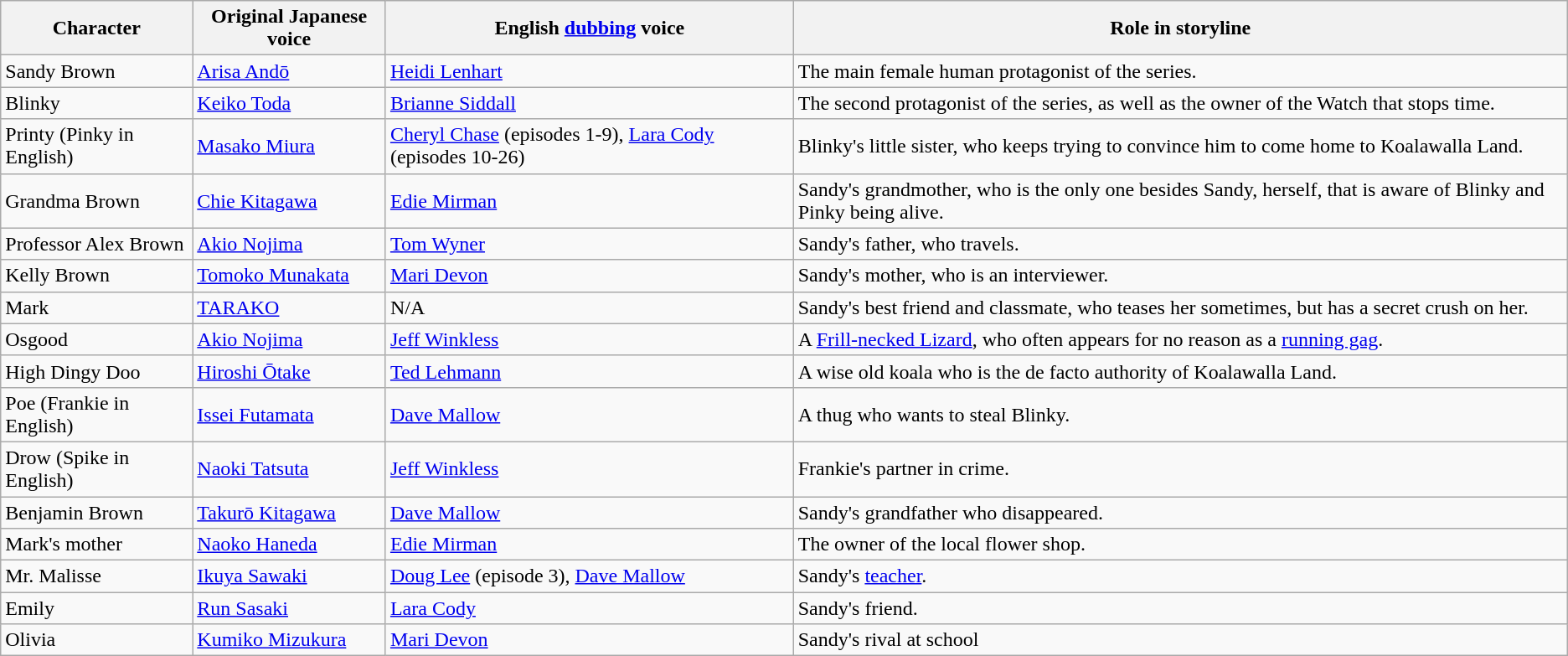<table class="wikitable">
<tr>
<th>Character</th>
<th>Original Japanese voice</th>
<th>English <a href='#'>dubbing</a> voice</th>
<th>Role in storyline</th>
</tr>
<tr>
<td>Sandy Brown</td>
<td><a href='#'>Arisa Andō</a></td>
<td><a href='#'>Heidi Lenhart</a></td>
<td>The main female human protagonist of the series.</td>
</tr>
<tr>
<td>Blinky</td>
<td><a href='#'>Keiko Toda</a></td>
<td><a href='#'>Brianne Siddall</a></td>
<td>The second protagonist of the series, as well as the owner of the Watch that stops time.</td>
</tr>
<tr>
<td>Printy (Pinky in English)</td>
<td><a href='#'>Masako Miura</a></td>
<td><a href='#'>Cheryl Chase</a> (episodes 1-9), <a href='#'>Lara Cody</a> (episodes 10-26)</td>
<td>Blinky's little sister, who keeps trying to convince him to come home to Koalawalla Land.</td>
</tr>
<tr>
<td>Grandma Brown</td>
<td><a href='#'>Chie Kitagawa</a></td>
<td><a href='#'>Edie Mirman</a></td>
<td>Sandy's grandmother, who is the only one besides Sandy, herself, that is aware of Blinky and Pinky being alive.</td>
</tr>
<tr>
<td>Professor Alex Brown</td>
<td><a href='#'>Akio Nojima</a></td>
<td><a href='#'>Tom Wyner</a></td>
<td>Sandy's father, who travels.</td>
</tr>
<tr>
<td>Kelly Brown</td>
<td><a href='#'>Tomoko Munakata</a></td>
<td><a href='#'>Mari Devon</a></td>
<td>Sandy's mother, who is an interviewer.</td>
</tr>
<tr>
<td>Mark</td>
<td><a href='#'>TARAKO</a></td>
<td>N/A</td>
<td>Sandy's best friend and classmate, who teases her sometimes, but has a secret crush on her.</td>
</tr>
<tr>
<td>Osgood</td>
<td><a href='#'>Akio Nojima</a></td>
<td><a href='#'>Jeff Winkless</a></td>
<td>A <a href='#'>Frill-necked Lizard</a>, who often appears for no reason as a <a href='#'>running gag</a>.</td>
</tr>
<tr>
<td>High Dingy Doo</td>
<td><a href='#'>Hiroshi Ōtake</a></td>
<td><a href='#'>Ted Lehmann</a></td>
<td>A wise old koala who is the de facto authority of Koalawalla Land.</td>
</tr>
<tr>
<td>Poe (Frankie in English)</td>
<td><a href='#'>Issei Futamata</a></td>
<td><a href='#'>Dave Mallow</a></td>
<td>A thug who wants to steal Blinky.</td>
</tr>
<tr>
<td>Drow (Spike in English)</td>
<td><a href='#'>Naoki Tatsuta</a></td>
<td><a href='#'>Jeff Winkless</a></td>
<td>Frankie's partner in crime.</td>
</tr>
<tr>
<td>Benjamin Brown</td>
<td><a href='#'>Takurō Kitagawa</a></td>
<td><a href='#'>Dave Mallow</a></td>
<td>Sandy's grandfather who disappeared.</td>
</tr>
<tr>
<td>Mark's mother</td>
<td><a href='#'>Naoko Haneda</a></td>
<td><a href='#'>Edie Mirman</a></td>
<td>The owner of the local flower shop.</td>
</tr>
<tr>
<td>Mr. Malisse</td>
<td><a href='#'>Ikuya Sawaki</a></td>
<td><a href='#'>Doug Lee</a> (episode 3), <a href='#'>Dave Mallow</a></td>
<td>Sandy's <a href='#'>teacher</a>.</td>
</tr>
<tr>
<td>Emily</td>
<td><a href='#'>Run Sasaki</a></td>
<td><a href='#'>Lara Cody</a></td>
<td>Sandy's friend.</td>
</tr>
<tr>
<td>Olivia</td>
<td><a href='#'>Kumiko Mizukura</a></td>
<td><a href='#'>Mari Devon</a></td>
<td>Sandy's rival at school</td>
</tr>
</table>
